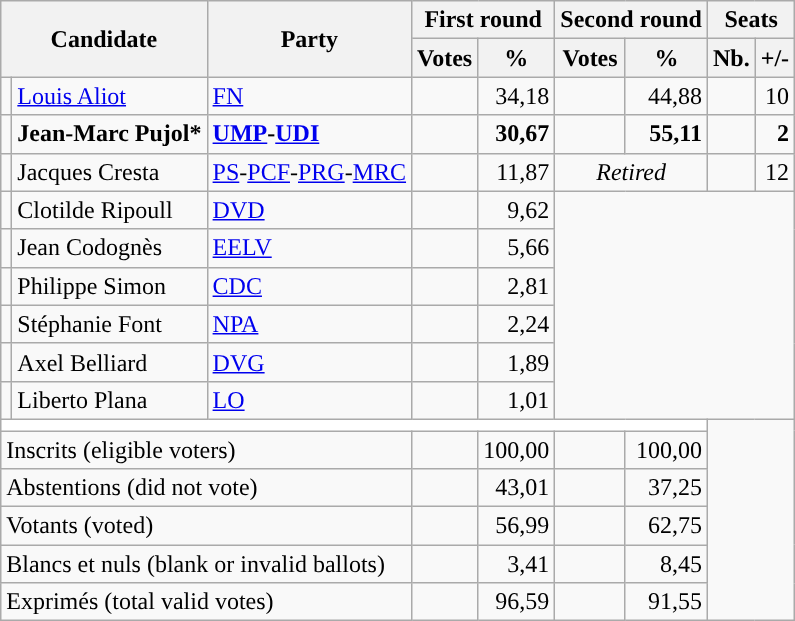<table class="wikitable centre">
<tr>
<th scope="col" rowspan=2 colspan=2>Candidate</th>
<th scope="col" rowspan=2 colspan=1>Party</th>
<th scope="col" colspan=2>First round</th>
<th scope="col" colspan=2>Second round</th>
<th scope="col" colspan=2>Seats</th>
</tr>
<tr>
<th scope="col">Votes</th>
<th scope="col">%</th>
<th scope="col">Votes</th>
<th scope="col">%</th>
<th scope="col">Nb.</th>
<th scope="col">+/-</th>
</tr>
<tr>
<td style="color:inherit;background:"></td>
<td><a href='#'>Louis Aliot</a></td>
<td><a href='#'>FN</a></td>
<td style="text-align: right"></td>
<td style="text-align: right">34,18</td>
<td style="text-align: right"></td>
<td style="text-align: right">44,88</td>
<td style="text-align: right"></td>
<td style="text-align: right"> 10</td>
</tr>
<tr>
<td style="color:inherit;background:"></td>
<td><strong>Jean-Marc Pujol*</strong></td>
<td><strong><a href='#'>UMP</a>-<a href='#'>UDI</a></strong></td>
<td style="text-align: right"><strong></strong></td>
<td style="text-align: right"><strong>30,67</strong></td>
<td style="text-align: right"><strong></strong></td>
<td style="text-align: right"><strong>55,11</strong></td>
<td style="text-align: right"><strong></strong></td>
<td style="text-align: right"><strong> 2</strong></td>
</tr>
<tr>
<td style="color:inherit;background:"></td>
<td>Jacques Cresta</td>
<td><a href='#'>PS</a>-<a href='#'>PCF</a>-<a href='#'>PRG</a>-<a href='#'>MRC</a></td>
<td style="text-align: right"></td>
<td style="text-align: right">11,87</td>
<td style="text-align: center" colspan=2><em>Retired</em></td>
<td style="text-align: right"></td>
<td style="text-align: right"> 12</td>
</tr>
<tr>
<td style="color:inherit;background:"></td>
<td>Clotilde Ripoull</td>
<td><a href='#'>DVD</a></td>
<td style="text-align: right"></td>
<td style="text-align: right">9,62</td>
<td colspan=9 rowspan=6></td>
</tr>
<tr>
<td style="color:inherit;background:"></td>
<td>Jean Codognès</td>
<td><a href='#'>EELV</a></td>
<td style="text-align: right"></td>
<td style="text-align: right">5,66</td>
</tr>
<tr>
<td style="color:inherit;background:"></td>
<td>Philippe Simon</td>
<td><a href='#'>CDC</a></td>
<td style="text-align: right"></td>
<td style="text-align: right">2,81</td>
</tr>
<tr>
<td style="color:inherit;background:"></td>
<td>Stéphanie Font</td>
<td><a href='#'>NPA</a></td>
<td style="text-align: right"></td>
<td style="text-align: right">2,24</td>
</tr>
<tr>
<td style="color:inherit;background:"></td>
<td>Axel Belliard</td>
<td><a href='#'>DVG</a></td>
<td style="text-align: right"></td>
<td style="text-align: right">1,89</td>
</tr>
<tr>
<td style="color:inherit;background:"></td>
<td>Liberto Plana</td>
<td><a href='#'>LO</a></td>
<td style="text-align: right"></td>
<td style="text-align: right">1,01</td>
</tr>
<tr bgcolor=white>
<td colspan=7></td>
</tr>
<tr>
<td colspan=3>Inscrits (eligible voters)</td>
<td style="text-align: right"></td>
<td style="text-align: right">100,00</td>
<td style="text-align: right"></td>
<td style="text-align: right">100,00</td>
</tr>
<tr>
<td colspan=3>Abstentions (did not vote)</td>
<td style="text-align: right"></td>
<td style="text-align: right">43,01</td>
<td style="text-align: right"></td>
<td style="text-align: right">37,25</td>
</tr>
<tr>
<td colspan=3>Votants (voted)</td>
<td style="text-align: right"></td>
<td style="text-align: right">56,99</td>
<td style="text-align: right"></td>
<td style="text-align: right">62,75</td>
</tr>
<tr>
<td colspan=3>Blancs et nuls (blank or invalid ballots)</td>
<td style="text-align: right"></td>
<td style="text-align: right">3,41</td>
<td style="text-align: right"></td>
<td style="text-align: right">8,45</td>
</tr>
<tr>
<td colspan=3>Exprimés (total valid votes)</td>
<td style="text-align: right"></td>
<td style="text-align: right">96,59</td>
<td style="text-align: right"></td>
<td style="text-align: right">91,55</td>
</tr>
</table>
